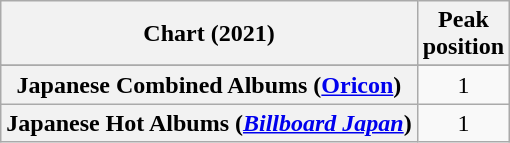<table class="wikitable sortable plainrowheaders" style="text-align:center">
<tr>
<th scope="col">Chart (2021)</th>
<th scope="col">Peak<br>position</th>
</tr>
<tr>
</tr>
<tr>
<th scope="row">Japanese Combined Albums (<a href='#'>Oricon</a>)</th>
<td>1</td>
</tr>
<tr>
<th scope="row">Japanese Hot Albums (<em><a href='#'>Billboard Japan</a></em>)</th>
<td>1</td>
</tr>
</table>
